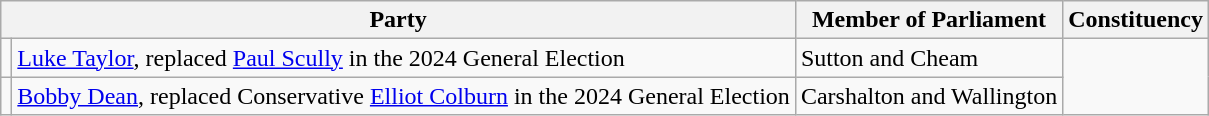<table class="wikitable">
<tr>
<th colspan=2>Party</th>
<th>Member of Parliament</th>
<th>Constituency</th>
</tr>
<tr>
<td></td>
<td><a href='#'>Luke Taylor</a>, replaced <a href='#'>Paul Scully</a> in the 2024 General Election</td>
<td>Sutton and Cheam</td>
</tr>
<tr>
<td></td>
<td><a href='#'>Bobby Dean</a>, replaced Conservative <a href='#'>Elliot Colburn</a> in the 2024 General Election</td>
<td>Carshalton and Wallington</td>
</tr>
</table>
